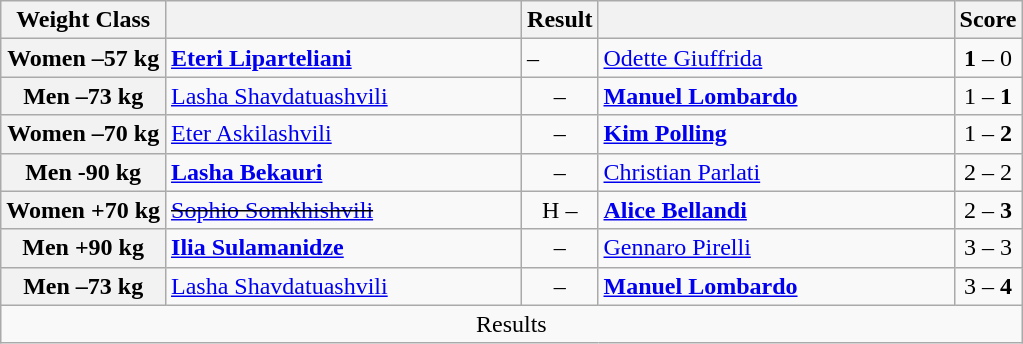<table class="wikitable">
<tr>
<th>Weight Class</th>
<th style="width: 230px;"></th>
<th>Result</th>
<th style="width: 230px;"></th>
<th>Score</th>
</tr>
<tr>
<th>Women –57 kg</th>
<td><strong><a href='#'>Eteri Liparteliani</a></strong></td>
<td><strong></strong>  –  </td>
<td><a href='#'>Odette Giuffrida</a></td>
<td align=center><strong>1</strong> – 0</td>
</tr>
<tr>
<th>Men –73 kg</th>
<td><a href='#'>Lasha Shavdatuashvili</a></td>
<td align=center>  – <strong></strong></td>
<td><strong><a href='#'>Manuel Lombardo</a></strong></td>
<td align=center>1 – <strong>1</strong></td>
</tr>
<tr>
<th>Women –70 kg</th>
<td><a href='#'>Eter Askilashvili</a></td>
<td align=center>  – <strong></strong></td>
<td><strong><a href='#'>Kim Polling</a></strong></td>
<td align=center>1 – <strong>2</strong></td>
</tr>
<tr>
<th>Men -90 kg</th>
<td><strong><a href='#'>Lasha Bekauri</a></strong></td>
<td align=center><strong></strong>  – </td>
<td><a href='#'>Christian Parlati</a></td>
<td align=center>2 – 2</td>
</tr>
<tr>
<th>Women +70 kg</th>
<td><s><a href='#'>Sophio Somkhishvili</a></s></td>
<td align=center>H – <strong></strong></td>
<td><strong><a href='#'>Alice Bellandi</a></strong></td>
<td align=center>2 – <strong>3</strong></td>
</tr>
<tr>
<th>Men +90 kg</th>
<td><strong><a href='#'>Ilia Sulamanidze</a></strong></td>
<td align=center><strong></strong>   – </td>
<td><a href='#'>Gennaro Pirelli</a></td>
<td align=center>3 – 3</td>
</tr>
<tr>
<th>Men –73 kg</th>
<td><a href='#'>Lasha Shavdatuashvili</a></td>
<td align=center>   – <strong></strong></td>
<td><strong><a href='#'>Manuel Lombardo</a></strong></td>
<td align=center>3 – <strong>4</strong></td>
</tr>
<tr>
<td align=center colspan=5>Results</td>
</tr>
</table>
